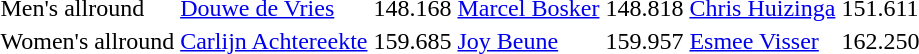<table>
<tr>
<td>Men's allround</td>
<td><a href='#'>Douwe de Vries</a></td>
<td>148.168</td>
<td><a href='#'>Marcel Bosker</a></td>
<td>148.818</td>
<td><a href='#'>Chris Huizinga</a></td>
<td>151.611</td>
</tr>
<tr>
<td>Women's allround</td>
<td><a href='#'>Carlijn Achtereekte</a></td>
<td>159.685</td>
<td><a href='#'>Joy Beune</a></td>
<td>159.957</td>
<td><a href='#'>Esmee Visser</a></td>
<td>162.250</td>
</tr>
</table>
